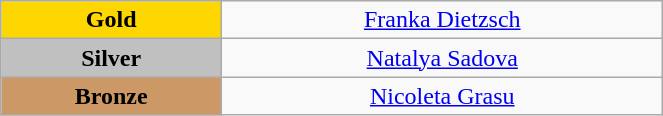<table class="wikitable" style=" text-align:center; " width="35%">
<tr>
<td bgcolor="gold"><strong>Gold</strong></td>
<td><a href='#'>Franka Dietzsch</a><br>  <small><em></em></small></td>
</tr>
<tr>
<td bgcolor="silver"><strong>Silver</strong></td>
<td><a href='#'>Natalya Sadova</a><br> <small><em></em></small></td>
</tr>
<tr>
<td bgcolor="CC9966"><strong>Bronze</strong></td>
<td><a href='#'>Nicoleta Grasu</a><br>  <small><em></em></small></td>
</tr>
</table>
